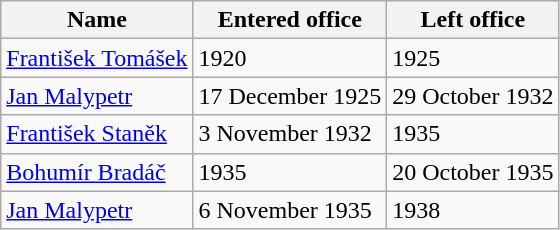<table class="wikitable">
<tr>
<th>Name</th>
<th>Entered office</th>
<th>Left office</th>
</tr>
<tr>
<td><a href='#'>František Tomášek</a></td>
<td>1920</td>
<td>1925</td>
</tr>
<tr>
<td><a href='#'>Jan Malypetr</a></td>
<td>17 December 1925</td>
<td>29 October 1932</td>
</tr>
<tr>
<td><a href='#'>František Staněk</a></td>
<td>3 November 1932</td>
<td>1935</td>
</tr>
<tr>
<td><a href='#'>Bohumír Bradáč</a></td>
<td>1935</td>
<td>20 October 1935</td>
</tr>
<tr>
<td><a href='#'>Jan Malypetr</a></td>
<td>6 November 1935</td>
<td>1938</td>
</tr>
</table>
